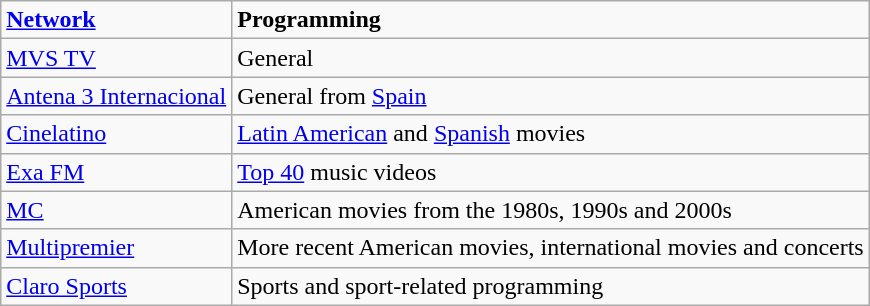<table class="sortable wikitable" style="margin: 1em 1em 1em 0; background: #f9f9f9; border: 1px #aaa solid; border-collapse: collapse">
<tr>
<td><strong><a href='#'>Network</a></strong></td>
<td><strong>Programming</strong></td>
</tr>
<tr style="vertical-align: top; text-align: left;">
<td><a href='#'>MVS TV</a></td>
<td>General</td>
</tr>
<tr style="vertical-align: top; text-align: left;">
<td><a href='#'>Antena 3 Internacional</a></td>
<td>General from <a href='#'>Spain</a></td>
</tr>
<tr style="vertical-align: top; text-align: left;">
<td><a href='#'>Cinelatino</a></td>
<td><a href='#'>Latin American</a> and <a href='#'>Spanish</a> movies</td>
</tr>
<tr style="vertical-align: top; text-align: left;">
<td><a href='#'>Exa FM</a></td>
<td><a href='#'>Top 40</a> music videos</td>
</tr>
<tr style="vertical-align: top; text-align: left;">
<td><a href='#'>MC</a></td>
<td>American movies from the 1980s, 1990s and 2000s</td>
</tr>
<tr style="vertical-align: top; text-align: left;">
<td><a href='#'>Multipremier</a></td>
<td>More recent American movies, international movies and concerts</td>
</tr>
<tr style="vertical-align: top; text-align: left;">
<td><a href='#'>Claro Sports</a></td>
<td>Sports and sport-related programming</td>
</tr>
</table>
